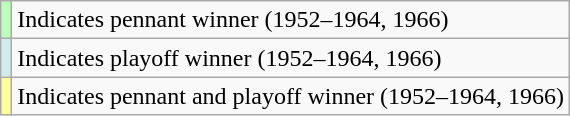<table class="wikitable">
<tr>
<td style="background-color:#BBFFBB;"></td>
<td>Indicates pennant winner (1952–1964, 1966)</td>
</tr>
<tr>
<td style="background-color:#CFECEC;"></td>
<td>Indicates playoff winner (1952–1964, 1966)</td>
</tr>
<tr>
<td style="background-color:#FFFF99;"></td>
<td>Indicates pennant and playoff winner (1952–1964, 1966)</td>
</tr>
</table>
